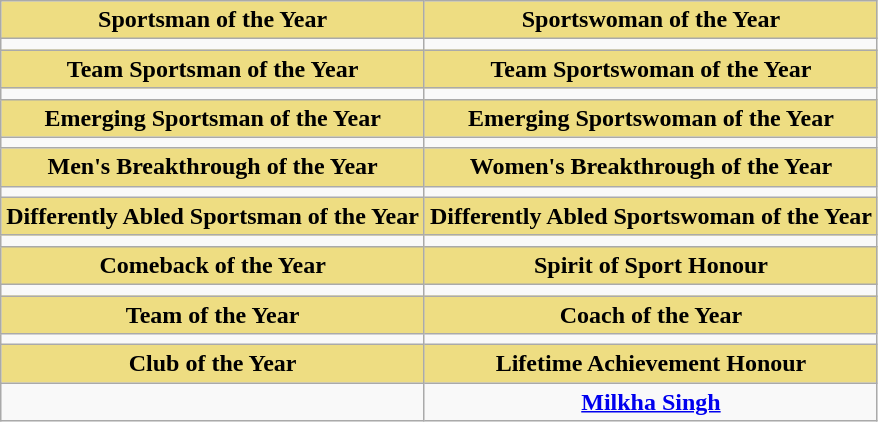<table class="wikitable" style="text-align:center;">
<tr>
<th style="background:#EEDD82;">Sportsman of the Year</th>
<th style="background:#EEDD82;">Sportswoman of the Year</th>
</tr>
<tr>
<td></td>
<td></td>
</tr>
<tr>
<th style="background:#EEDD82;">Team Sportsman of the Year</th>
<th style="background:#EEDD82;">Team Sportswoman of the Year</th>
</tr>
<tr>
<td></td>
<td></td>
</tr>
<tr>
<th style="background:#EEDD82;">Emerging Sportsman of the Year</th>
<th style="background:#EEDD82;">Emerging Sportswoman of the Year</th>
</tr>
<tr>
<td></td>
<td></td>
</tr>
<tr>
<th style="background:#EEDD82;">Men's Breakthrough of the Year</th>
<th style="background:#EEDD82;">Women's Breakthrough of the Year</th>
</tr>
<tr>
<td></td>
<td></td>
</tr>
<tr>
<th style="background:#EEDD82;">Differently Abled Sportsman of the Year</th>
<th style="background:#EEDD82;">Differently Abled Sportswoman of the Year</th>
</tr>
<tr>
<td></td>
<td></td>
</tr>
<tr>
<th style="background:#EEDD82;">Comeback of the Year</th>
<th style="background:#EEDD82;">Spirit of Sport Honour</th>
</tr>
<tr>
<td></td>
<td></td>
</tr>
<tr>
<th style="background:#EEDD82;">Team of the Year</th>
<th style="background:#EEDD82;">Coach of the Year</th>
</tr>
<tr>
<td></td>
<td></td>
</tr>
<tr>
<th style="background:#EEDD82;">Club of the Year</th>
<th style="background:#EEDD82;">Lifetime Achievement Honour</th>
</tr>
<tr>
<td></td>
<td><strong><a href='#'>Milkha Singh</a></strong></td>
</tr>
</table>
